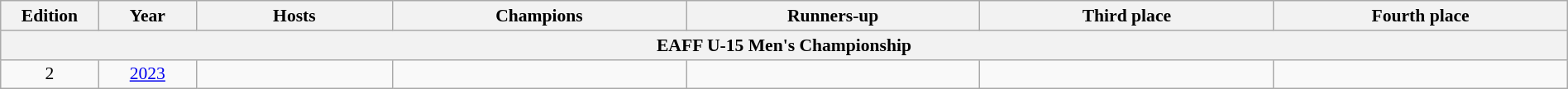<table class="wikitable" style="font-size: 90%; text-align: center; width: 100%;">
<tr>
<th width=5%>Edition</th>
<th width=5%>Year</th>
<th width=10%>Hosts</th>
<th width=15%>Champions</th>
<th width=15%>Runners-up</th>
<th width=15%>Third place</th>
<th width=15%>Fourth place</th>
</tr>
<tr>
<th colspan="7">EAFF U-15 Men's Championship</th>
</tr>
<tr>
<td>2</td>
<td><a href='#'>2023</a></td>
<td></td>
<td></td>
<td></td>
<td></td>
<td></td>
</tr>
</table>
